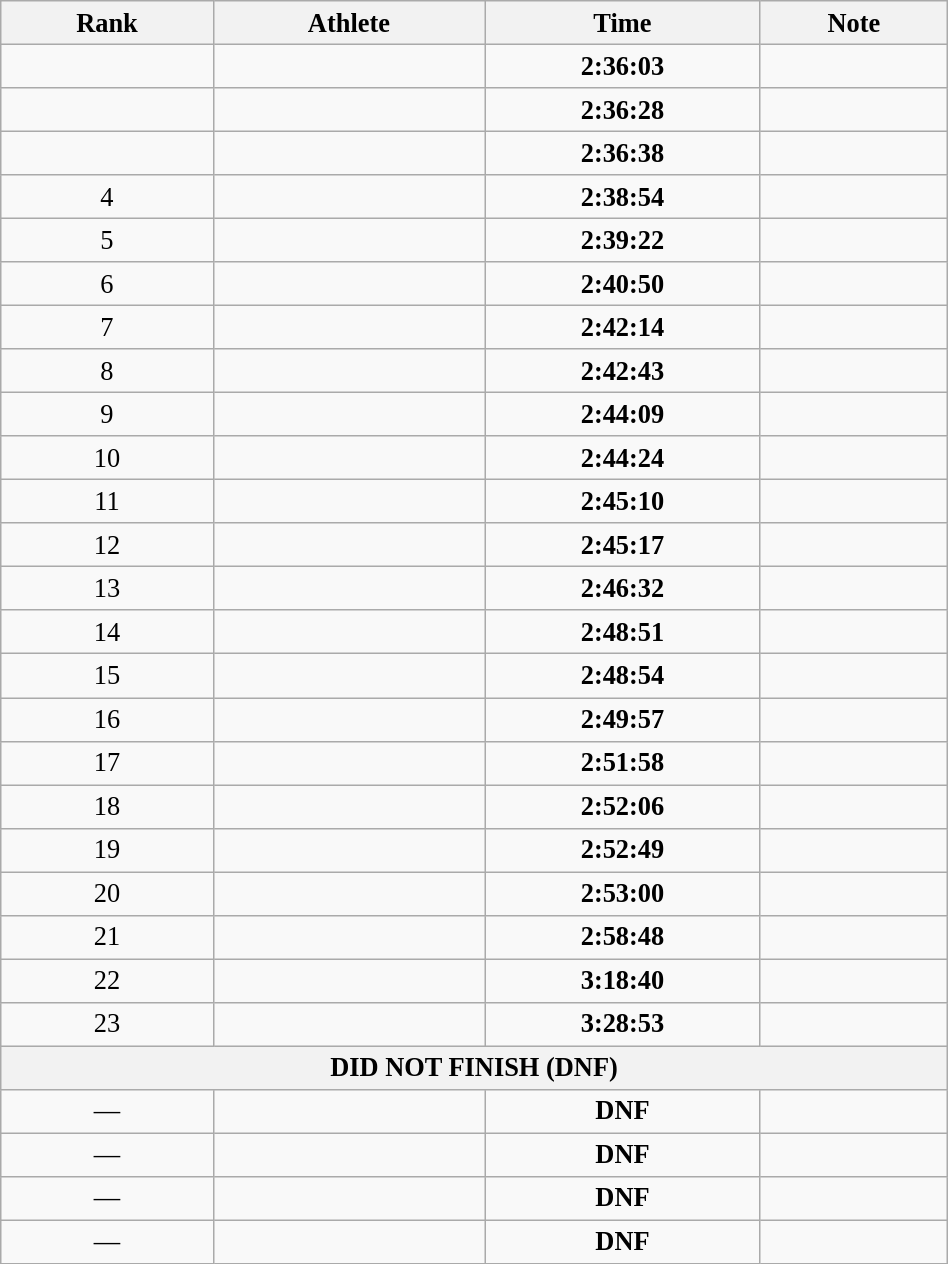<table class="wikitable" style=" text-align:center; font-size:110%;" width="50%">
<tr>
<th>Rank</th>
<th>Athlete</th>
<th>Time</th>
<th>Note</th>
</tr>
<tr>
<td></td>
<td align=left></td>
<td align="center"><strong>2:36:03</strong></td>
<td></td>
</tr>
<tr>
<td></td>
<td align=left></td>
<td><strong>2:36:28</strong></td>
<td></td>
</tr>
<tr>
<td></td>
<td align=left></td>
<td><strong>2:36:38</strong></td>
<td></td>
</tr>
<tr>
<td>4</td>
<td align=left></td>
<td><strong>2:38:54</strong></td>
<td></td>
</tr>
<tr>
<td>5</td>
<td align=left></td>
<td><strong>2:39:22</strong></td>
<td></td>
</tr>
<tr>
<td>6</td>
<td align=left></td>
<td><strong>2:40:50</strong></td>
<td></td>
</tr>
<tr>
<td>7</td>
<td align=left></td>
<td><strong>2:42:14</strong></td>
<td></td>
</tr>
<tr>
<td>8</td>
<td align=left></td>
<td><strong>2:42:43</strong></td>
<td></td>
</tr>
<tr>
<td>9</td>
<td align=left></td>
<td><strong>2:44:09</strong></td>
<td></td>
</tr>
<tr>
<td>10</td>
<td align=left></td>
<td><strong>2:44:24</strong></td>
<td></td>
</tr>
<tr>
<td>11</td>
<td align=left></td>
<td><strong>2:45:10</strong></td>
<td></td>
</tr>
<tr>
<td>12</td>
<td align=left></td>
<td><strong>2:45:17</strong></td>
<td></td>
</tr>
<tr>
<td>13</td>
<td align=left></td>
<td><strong>2:46:32</strong></td>
<td></td>
</tr>
<tr>
<td>14</td>
<td align=left></td>
<td><strong>2:48:51</strong></td>
<td></td>
</tr>
<tr>
<td>15</td>
<td align=left></td>
<td><strong>2:48:54</strong></td>
<td></td>
</tr>
<tr>
<td>16</td>
<td align=left></td>
<td><strong>2:49:57</strong></td>
<td></td>
</tr>
<tr>
<td>17</td>
<td align=left></td>
<td><strong>2:51:58</strong></td>
<td></td>
</tr>
<tr>
<td>18</td>
<td align=left></td>
<td><strong>2:52:06</strong></td>
<td></td>
</tr>
<tr>
<td>19</td>
<td align=left></td>
<td><strong>2:52:49</strong></td>
<td></td>
</tr>
<tr>
<td>20</td>
<td align=left></td>
<td><strong>2:53:00</strong></td>
<td></td>
</tr>
<tr>
<td>21</td>
<td align=left></td>
<td><strong>2:58:48</strong></td>
<td></td>
</tr>
<tr>
<td>22</td>
<td align=left></td>
<td><strong>3:18:40</strong></td>
<td></td>
</tr>
<tr>
<td>23</td>
<td align=left></td>
<td><strong>3:28:53</strong></td>
<td></td>
</tr>
<tr>
<th colspan="4">DID NOT FINISH (DNF)</th>
</tr>
<tr>
<td>—</td>
<td align=left></td>
<td><strong>DNF</strong></td>
<td></td>
</tr>
<tr>
<td>—</td>
<td align=left></td>
<td><strong>DNF</strong></td>
<td></td>
</tr>
<tr>
<td>—</td>
<td align=left></td>
<td><strong>DNF</strong></td>
<td></td>
</tr>
<tr>
<td>—</td>
<td align=left></td>
<td><strong>DNF</strong></td>
<td></td>
</tr>
</table>
